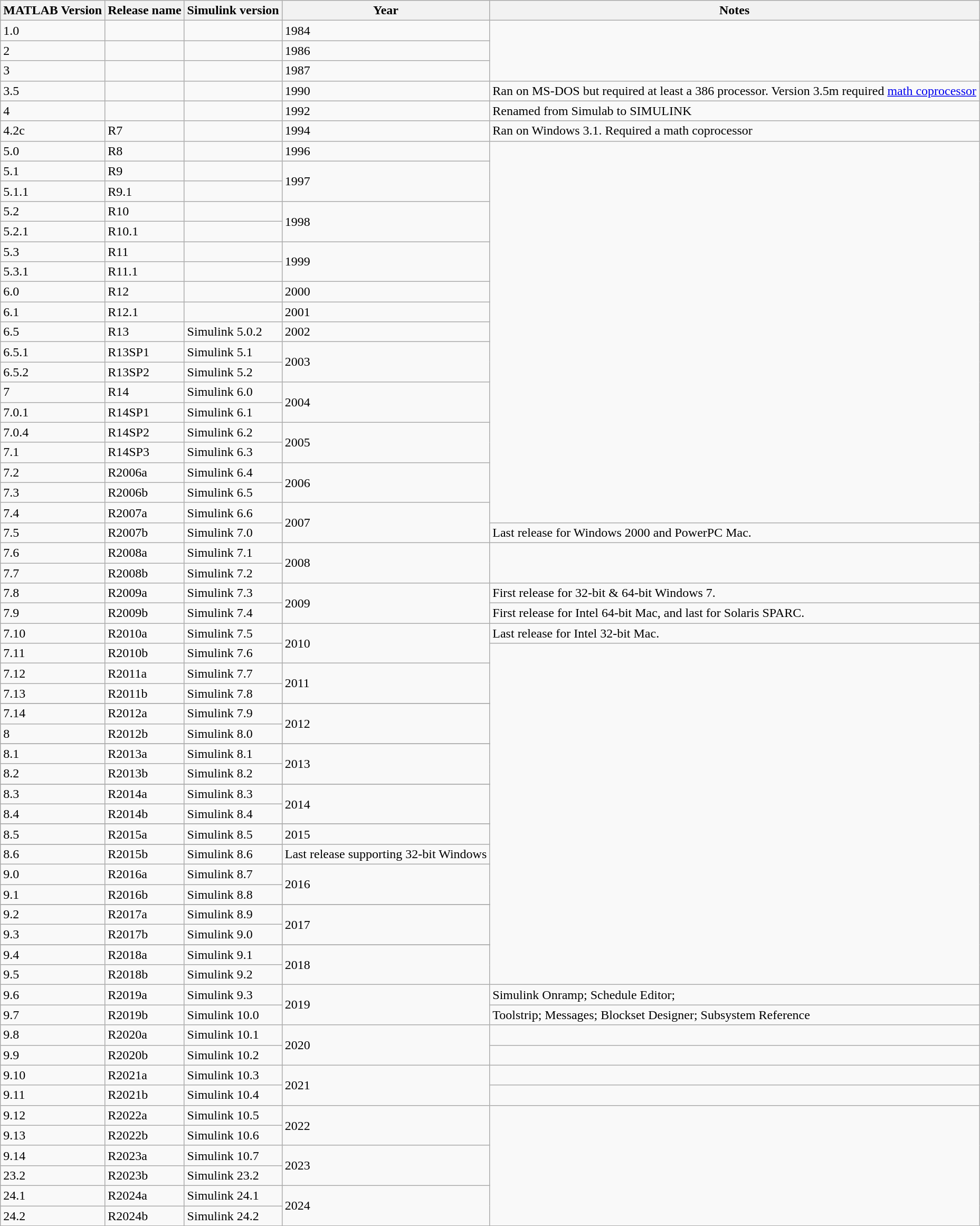<table class="wikitable">
<tr>
<th>MATLAB Version</th>
<th>Release name</th>
<th>Simulink version</th>
<th>Year</th>
<th>Notes</th>
</tr>
<tr>
<td>1.0</td>
<td></td>
<td></td>
<td>1984</td>
</tr>
<tr>
<td>2</td>
<td></td>
<td></td>
<td>1986</td>
</tr>
<tr>
<td>3</td>
<td></td>
<td></td>
<td>1987</td>
</tr>
<tr>
<td>3.5</td>
<td></td>
<td></td>
<td>1990</td>
<td>Ran on MS-DOS but required at least a 386 processor. Version 3.5m required <a href='#'>math coprocessor</a></td>
</tr>
<tr>
<td>4</td>
<td></td>
<td></td>
<td>1992</td>
<td>Renamed from Simulab to SIMULINK</td>
</tr>
<tr>
<td>4.2c</td>
<td>R7</td>
<td></td>
<td>1994</td>
<td>Ran on Windows 3.1. Required a math coprocessor</td>
</tr>
<tr>
<td>5.0</td>
<td>R8</td>
<td></td>
<td>1996</td>
</tr>
<tr>
<td>5.1</td>
<td>R9</td>
<td></td>
<td rowspan=2>1997</td>
</tr>
<tr>
<td>5.1.1</td>
<td>R9.1</td>
<td></td>
</tr>
<tr>
<td>5.2</td>
<td>R10</td>
<td></td>
<td rowspan=2>1998</td>
</tr>
<tr>
<td>5.2.1</td>
<td>R10.1</td>
<td></td>
</tr>
<tr>
<td>5.3</td>
<td>R11</td>
<td></td>
<td rowspan=2>1999</td>
</tr>
<tr>
<td>5.3.1</td>
<td>R11.1</td>
<td></td>
</tr>
<tr>
<td>6.0</td>
<td>R12</td>
<td></td>
<td>2000</td>
</tr>
<tr>
<td>6.1</td>
<td>R12.1</td>
<td></td>
<td>2001</td>
</tr>
<tr>
<td>6.5</td>
<td>R13</td>
<td>Simulink 5.0.2</td>
<td>2002</td>
</tr>
<tr>
<td>6.5.1</td>
<td>R13SP1</td>
<td>Simulink 5.1</td>
<td rowspan=2>2003</td>
</tr>
<tr>
<td>6.5.2</td>
<td>R13SP2</td>
<td>Simulink 5.2</td>
</tr>
<tr>
<td>7</td>
<td>R14</td>
<td>Simulink 6.0</td>
<td rowspan=2>2004</td>
</tr>
<tr>
<td>7.0.1</td>
<td>R14SP1</td>
<td>Simulink 6.1</td>
</tr>
<tr>
<td>7.0.4</td>
<td>R14SP2</td>
<td>Simulink 6.2</td>
<td rowspan=2>2005</td>
</tr>
<tr>
<td>7.1</td>
<td>R14SP3</td>
<td>Simulink 6.3</td>
</tr>
<tr>
<td>7.2</td>
<td>R2006a</td>
<td>Simulink 6.4</td>
<td rowspan=2>2006</td>
</tr>
<tr>
<td>7.3</td>
<td>R2006b</td>
<td>Simulink 6.5</td>
</tr>
<tr>
<td>7.4</td>
<td>R2007a</td>
<td>Simulink 6.6</td>
<td rowspan=2>2007</td>
</tr>
<tr>
<td>7.5</td>
<td>R2007b</td>
<td>Simulink 7.0</td>
<td>Last release for Windows 2000 and PowerPC Mac.</td>
</tr>
<tr>
<td>7.6</td>
<td>R2008a</td>
<td>Simulink 7.1</td>
<td rowspan=2>2008</td>
</tr>
<tr>
<td>7.7</td>
<td>R2008b</td>
<td>Simulink 7.2</td>
</tr>
<tr>
<td>7.8</td>
<td>R2009a</td>
<td>Simulink 7.3</td>
<td rowspan=2>2009</td>
<td>First release for 32-bit & 64-bit Windows 7.</td>
</tr>
<tr>
<td>7.9</td>
<td>R2009b</td>
<td>Simulink 7.4</td>
<td>First release for Intel 64-bit Mac, and last for Solaris SPARC.</td>
</tr>
<tr>
<td>7.10</td>
<td>R2010a</td>
<td>Simulink 7.5</td>
<td rowspan=2>2010</td>
<td>Last release for Intel 32-bit Mac.</td>
</tr>
<tr>
<td>7.11</td>
<td>R2010b</td>
<td>Simulink 7.6</td>
</tr>
<tr>
<td>7.12</td>
<td>R2011a</td>
<td>Simulink 7.7</td>
<td rowspan=2>2011</td>
</tr>
<tr>
<td>7.13</td>
<td>R2011b</td>
<td>Simulink 7.8</td>
</tr>
<tr>
</tr>
<tr>
<td>7.14</td>
<td>R2012a</td>
<td>Simulink 7.9</td>
<td rowspan=2>2012</td>
</tr>
<tr>
<td>8</td>
<td>R2012b</td>
<td>Simulink 8.0</td>
</tr>
<tr>
</tr>
<tr>
<td>8.1</td>
<td>R2013a</td>
<td>Simulink 8.1</td>
<td rowspan=2>2013</td>
</tr>
<tr>
<td>8.2</td>
<td>R2013b</td>
<td>Simulink 8.2</td>
</tr>
<tr>
</tr>
<tr>
<td>8.3</td>
<td>R2014a</td>
<td>Simulink 8.3</td>
<td rowspan=2>2014</td>
</tr>
<tr>
<td>8.4</td>
<td>R2014b</td>
<td>Simulink 8.4</td>
</tr>
<tr>
</tr>
<tr>
<td>8.5</td>
<td>R2015a</td>
<td>Simulink 8.5</td>
<td rowspan=2>2015</td>
</tr>
<tr>
</tr>
<tr>
<td>8.6</td>
<td>R2015b</td>
<td>Simulink 8.6</td>
<td>Last release supporting 32-bit Windows</td>
</tr>
<tr>
<td>9.0</td>
<td>R2016a</td>
<td>Simulink 8.7</td>
<td rowspan=2>2016</td>
</tr>
<tr>
<td>9.1</td>
<td>R2016b</td>
<td>Simulink 8.8</td>
</tr>
<tr>
</tr>
<tr>
<td>9.2</td>
<td>R2017a</td>
<td>Simulink 8.9</td>
<td rowspan=2>2017</td>
</tr>
<tr>
<td>9.3</td>
<td>R2017b</td>
<td>Simulink 9.0</td>
</tr>
<tr>
</tr>
<tr>
<td>9.4</td>
<td>R2018a</td>
<td>Simulink 9.1</td>
<td rowspan=2>2018</td>
</tr>
<tr>
<td>9.5</td>
<td>R2018b</td>
<td>Simulink 9.2</td>
</tr>
<tr>
<td>9.6</td>
<td>R2019a</td>
<td>Simulink 9.3</td>
<td rowspan="2">2019</td>
<td>Simulink Onramp; Schedule Editor;</td>
</tr>
<tr>
<td>9.7</td>
<td>R2019b</td>
<td>Simulink 10.0</td>
<td>Toolstrip; Messages; Blockset Designer; Subsystem Reference</td>
</tr>
<tr>
<td>9.8</td>
<td>R2020a</td>
<td>Simulink 10.1</td>
<td rowspan="2">2020</td>
</tr>
<tr>
<td>9.9</td>
<td>R2020b</td>
<td>Simulink 10.2</td>
<td></td>
</tr>
<tr>
<td>9.10</td>
<td>R2021a</td>
<td>Simulink 10.3</td>
<td rowspan="2">2021</td>
</tr>
<tr>
<td>9.11</td>
<td>R2021b</td>
<td>Simulink 10.4</td>
<td></td>
</tr>
<tr>
<td>9.12</td>
<td>R2022a</td>
<td>Simulink 10.5</td>
<td rowspan="2">2022</td>
</tr>
<tr>
<td>9.13</td>
<td>R2022b</td>
<td>Simulink 10.6</td>
</tr>
<tr>
<td>9.14</td>
<td>R2023a</td>
<td>Simulink 10.7</td>
<td rowspan="2">2023</td>
</tr>
<tr>
<td>23.2</td>
<td>R2023b</td>
<td>Simulink 23.2</td>
</tr>
<tr>
<td>24.1</td>
<td>R2024a</td>
<td>Simulink 24.1</td>
<td rowspan="2">2024</td>
</tr>
<tr>
<td>24.2</td>
<td>R2024b</td>
<td>Simulink 24.2</td>
</tr>
<tr>
</tr>
</table>
